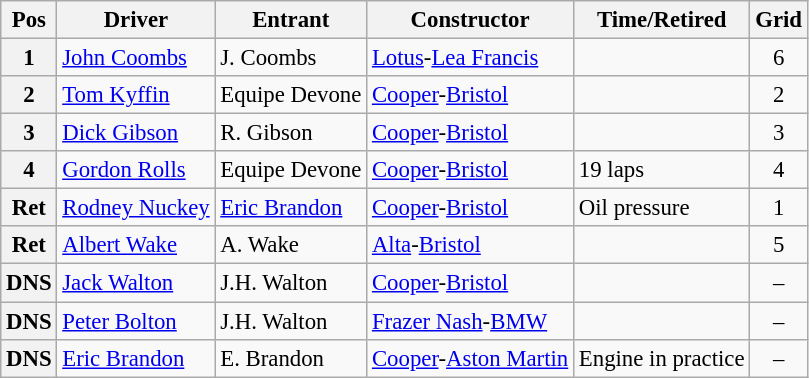<table class="wikitable" style="font-size: 95%;">
<tr>
<th>Pos</th>
<th>Driver</th>
<th>Entrant</th>
<th>Constructor</th>
<th>Time/Retired</th>
<th>Grid</th>
</tr>
<tr>
<th>1</th>
<td> <a href='#'>John Coombs</a></td>
<td>J. Coombs</td>
<td><a href='#'>Lotus</a>-<a href='#'>Lea Francis</a></td>
<td></td>
<td style="text-align:center">6</td>
</tr>
<tr>
<th>2</th>
<td> <a href='#'>Tom Kyffin</a></td>
<td>Equipe Devone</td>
<td><a href='#'>Cooper</a>-<a href='#'>Bristol</a></td>
<td></td>
<td style="text-align:center">2</td>
</tr>
<tr>
<th>3</th>
<td> <a href='#'>Dick Gibson</a></td>
<td>R. Gibson</td>
<td><a href='#'>Cooper</a>-<a href='#'>Bristol</a></td>
<td></td>
<td style="text-align:center">3</td>
</tr>
<tr>
<th>4</th>
<td> <a href='#'>Gordon Rolls</a></td>
<td>Equipe Devone</td>
<td><a href='#'>Cooper</a>-<a href='#'>Bristol</a></td>
<td>19 laps</td>
<td style="text-align:center">4</td>
</tr>
<tr>
<th>Ret</th>
<td> <a href='#'>Rodney Nuckey</a></td>
<td><a href='#'>Eric Brandon</a></td>
<td><a href='#'>Cooper</a>-<a href='#'>Bristol</a></td>
<td>Oil pressure</td>
<td style="text-align:center">1</td>
</tr>
<tr>
<th>Ret</th>
<td> <a href='#'>Albert Wake</a></td>
<td>A. Wake</td>
<td><a href='#'>Alta</a>-<a href='#'>Bristol</a></td>
<td></td>
<td style="text-align:center">5</td>
</tr>
<tr>
<th>DNS</th>
<td> <a href='#'>Jack Walton</a></td>
<td>J.H. Walton</td>
<td><a href='#'>Cooper</a>-<a href='#'>Bristol</a></td>
<td></td>
<td style="text-align:center">–</td>
</tr>
<tr>
<th>DNS</th>
<td> <a href='#'>Peter Bolton</a></td>
<td>J.H. Walton</td>
<td><a href='#'>Frazer Nash</a>-<a href='#'>BMW</a></td>
<td></td>
<td style="text-align:center">–</td>
</tr>
<tr>
<th>DNS</th>
<td> <a href='#'>Eric Brandon</a></td>
<td>E. Brandon</td>
<td><a href='#'>Cooper</a>-<a href='#'>Aston Martin</a></td>
<td>Engine in practice</td>
<td style="text-align:center">–</td>
</tr>
</table>
